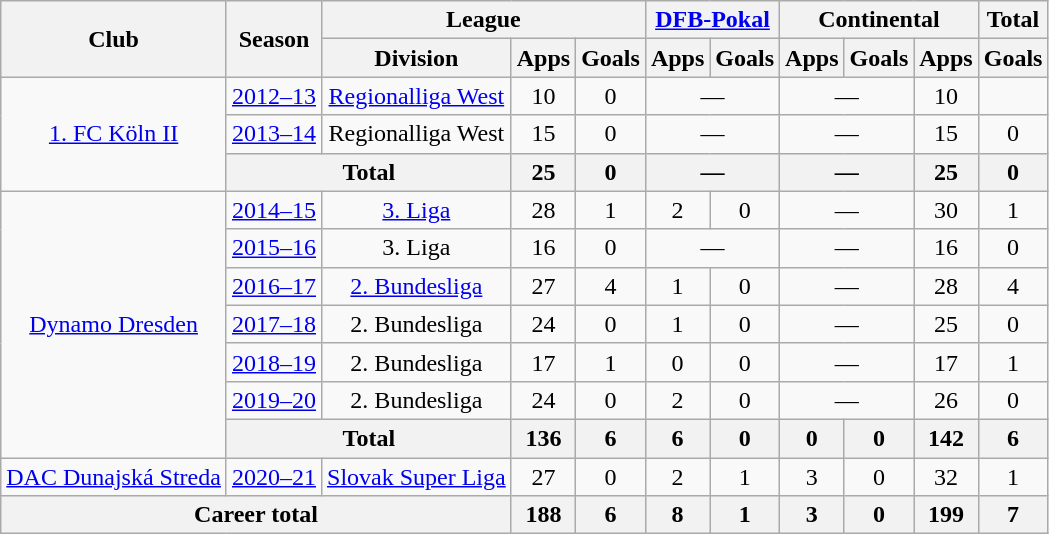<table class="wikitable" style="text-align: center">
<tr>
<th rowspan="2">Club</th>
<th rowspan="2">Season</th>
<th colspan="3">League</th>
<th colspan="2"><a href='#'>DFB-Pokal</a></th>
<th colspan="3">Continental</th>
<th colspan="2">Total</th>
</tr>
<tr>
<th>Division</th>
<th>Apps</th>
<th>Goals</th>
<th>Apps</th>
<th>Goals</th>
<th>Apps</th>
<th>Goals</th>
<th>Apps</th>
<th>Goals</th>
</tr>
<tr>
<td rowspan="3"><a href='#'>1. FC Köln II</a></td>
<td><a href='#'>2012–13</a></td>
<td><a href='#'>Regionalliga West</a></td>
<td>10</td>
<td>0</td>
<td colspan="2">—</td>
<td colspan="2">—</td>
<td>10</td>
<td 0></td>
</tr>
<tr>
<td><a href='#'>2013–14</a></td>
<td>Regionalliga West</td>
<td>15</td>
<td>0</td>
<td colspan="2">—</td>
<td colspan="2">—</td>
<td>15</td>
<td>0</td>
</tr>
<tr>
<th colspan="2">Total</th>
<th>25</th>
<th>0</th>
<th colspan="2">—</th>
<th colspan="2">—</th>
<th>25</th>
<th>0</th>
</tr>
<tr>
<td rowspan="7"><a href='#'>Dynamo Dresden</a></td>
<td><a href='#'>2014–15</a></td>
<td><a href='#'>3. Liga</a></td>
<td>28</td>
<td>1</td>
<td>2</td>
<td>0</td>
<td colspan="2">—</td>
<td>30</td>
<td>1</td>
</tr>
<tr>
<td><a href='#'>2015–16</a></td>
<td>3. Liga</td>
<td>16</td>
<td>0</td>
<td colspan="2">—</td>
<td colspan="2">—</td>
<td>16</td>
<td>0</td>
</tr>
<tr>
<td><a href='#'>2016–17</a></td>
<td><a href='#'>2. Bundesliga</a></td>
<td>27</td>
<td>4</td>
<td>1</td>
<td>0</td>
<td colspan="2">—</td>
<td>28</td>
<td>4</td>
</tr>
<tr>
<td><a href='#'>2017–18</a></td>
<td>2. Bundesliga</td>
<td>24</td>
<td>0</td>
<td>1</td>
<td>0</td>
<td colspan="2">—</td>
<td>25</td>
<td>0</td>
</tr>
<tr>
<td><a href='#'>2018–19</a></td>
<td>2. Bundesliga</td>
<td>17</td>
<td>1</td>
<td>0</td>
<td>0</td>
<td colspan="2">—</td>
<td>17</td>
<td>1</td>
</tr>
<tr>
<td><a href='#'>2019–20</a></td>
<td>2. Bundesliga</td>
<td>24</td>
<td>0</td>
<td>2</td>
<td>0</td>
<td colspan="2">—</td>
<td>26</td>
<td>0</td>
</tr>
<tr>
<th colspan="2">Total</th>
<th>136</th>
<th>6</th>
<th>6</th>
<th>0</th>
<th>0</th>
<th>0</th>
<th>142</th>
<th>6</th>
</tr>
<tr>
<td><a href='#'>DAC Dunajská Streda</a></td>
<td><a href='#'>2020–21</a></td>
<td><a href='#'>Slovak Super Liga</a></td>
<td>27</td>
<td>0</td>
<td>2</td>
<td>1</td>
<td>3</td>
<td>0</td>
<td>32</td>
<td>1</td>
</tr>
<tr>
<th colspan="3">Career total</th>
<th>188</th>
<th>6</th>
<th>8</th>
<th>1</th>
<th>3</th>
<th>0</th>
<th>199</th>
<th>7</th>
</tr>
</table>
